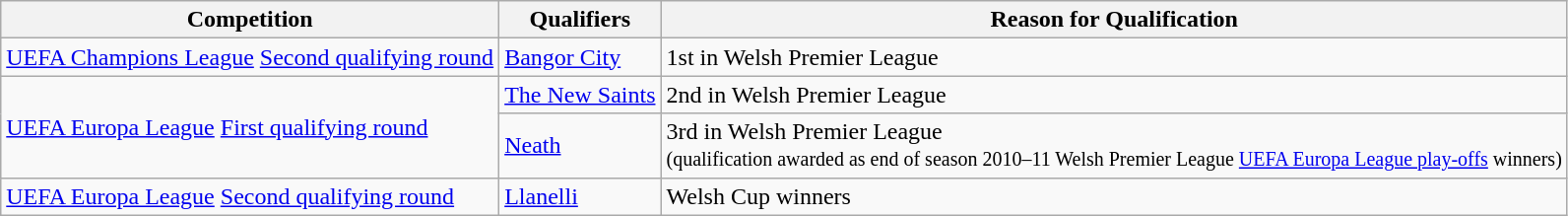<table class="wikitable">
<tr>
<th>Competition</th>
<th>Qualifiers</th>
<th>Reason for Qualification</th>
</tr>
<tr>
<td><a href='#'>UEFA Champions League</a> <a href='#'>Second qualifying round</a></td>
<td><a href='#'>Bangor City</a></td>
<td>1st in Welsh Premier League</td>
</tr>
<tr>
<td rowspan="2"><a href='#'>UEFA Europa League</a> <a href='#'>First qualifying round</a></td>
<td><a href='#'>The New Saints</a></td>
<td>2nd in Welsh Premier League</td>
</tr>
<tr>
<td><a href='#'>Neath</a></td>
<td>3rd in Welsh Premier League<br><small>(qualification awarded as end of season 2010–11 Welsh Premier League <a href='#'>UEFA Europa League play-offs</a> winners)</small></td>
</tr>
<tr>
<td><a href='#'>UEFA Europa League</a> <a href='#'>Second qualifying round</a></td>
<td><a href='#'>Llanelli</a></td>
<td>Welsh Cup winners</td>
</tr>
</table>
